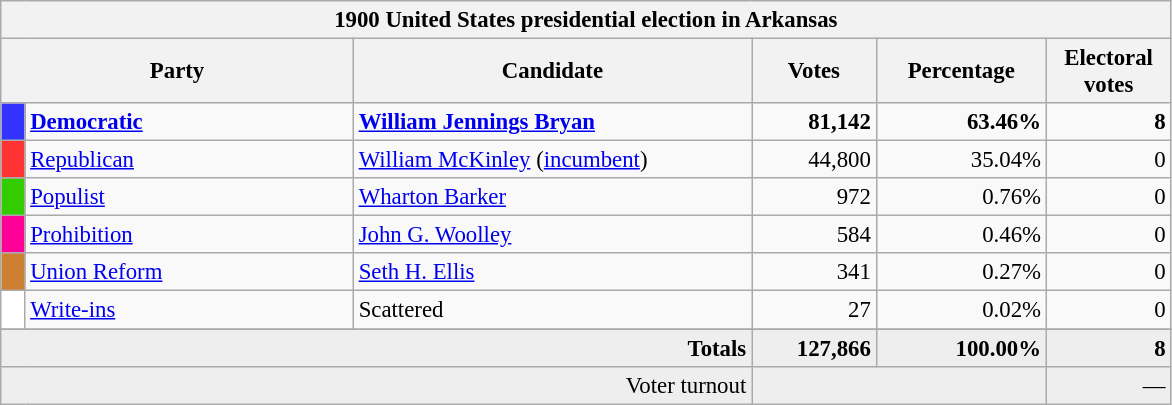<table class="wikitable nowrap" style="font-size: 95%;">
<tr>
<th colspan="6">1900 United States presidential election in Arkansas</th>
</tr>
<tr>
<th colspan="2" style="width: 15em">Party</th>
<th style="width: 17em">Candidate</th>
<th style="width: 5em">Votes</th>
<th style="width: 7em">Percentage</th>
<th style="width: 5em">Electoral votes</th>
</tr>
<tr>
<th style="background-color:#3333FF; width: 3px"></th>
<td style="width: 130px"><strong><a href='#'>Democratic</a></strong></td>
<td><strong><a href='#'>William Jennings Bryan</a></strong></td>
<td align="right"><strong>81,142</strong></td>
<td align="right"><strong>63.46%</strong></td>
<td align="right"><strong>8</strong></td>
</tr>
<tr>
<th style="background-color:#FF3333; width: 3px"></th>
<td style="width: 130px"><a href='#'>Republican</a></td>
<td><a href='#'>William McKinley</a> (<a href='#'>incumbent</a>)</td>
<td align="right">44,800</td>
<td align="right">35.04%</td>
<td align="right">0</td>
</tr>
<tr>
<th style="background-color:#3c0; width: 3px"></th>
<td style="width: 130px"><a href='#'>Populist</a></td>
<td><a href='#'>Wharton Barker</a></td>
<td align="right">972</td>
<td align="right">0.76%</td>
<td align="right">0</td>
</tr>
<tr>
<th style="background-color:#f09; width: 3px"></th>
<td style="width: 130px"><a href='#'>Prohibition</a></td>
<td><a href='#'>John G. Woolley</a></td>
<td align="right">584</td>
<td align="right">0.46%</td>
<td align="right">0</td>
</tr>
<tr>
<th style="background-color:#CD7F32; width: 3px"></th>
<td style="width: 130px"><a href='#'>Union Reform</a></td>
<td><a href='#'>Seth H. Ellis</a></td>
<td align="right">341</td>
<td align="right">0.27%</td>
<td align="right">0</td>
</tr>
<tr>
<th style="background-color:#ffffff; width: 3px"></th>
<td style="width: 130px"><a href='#'>Write-ins</a></td>
<td>Scattered</td>
<td align="right">27</td>
<td align="right">0.02%</td>
<td align="right">0</td>
</tr>
<tr>
</tr>
<tr bgcolor="#EEEEEE">
<td colspan="3" align="right"><strong>Totals</strong></td>
<td align="right"><strong>127,866</strong></td>
<td align="right"><strong>100.00%</strong></td>
<td align="right"><strong>8</strong></td>
</tr>
<tr bgcolor="#EEEEEE">
<td colspan="3" align="right">Voter turnout</td>
<td colspan="2" align="right"></td>
<td align="right">—</td>
</tr>
</table>
